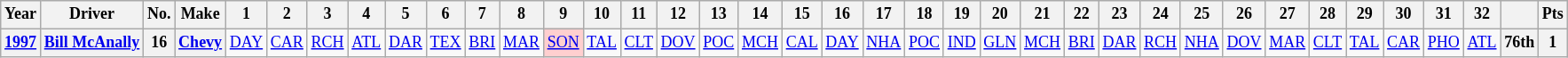<table class="wikitable" style="text-align:center; font-size:75%">
<tr>
<th>Year</th>
<th>Driver</th>
<th>No.</th>
<th>Make</th>
<th>1</th>
<th>2</th>
<th>3</th>
<th>4</th>
<th>5</th>
<th>6</th>
<th>7</th>
<th>8</th>
<th>9</th>
<th>10</th>
<th>11</th>
<th>12</th>
<th>13</th>
<th>14</th>
<th>15</th>
<th>16</th>
<th>17</th>
<th>18</th>
<th>19</th>
<th>20</th>
<th>21</th>
<th>22</th>
<th>23</th>
<th>24</th>
<th>25</th>
<th>26</th>
<th>27</th>
<th>28</th>
<th>29</th>
<th>30</th>
<th>31</th>
<th>32</th>
<th></th>
<th>Pts</th>
</tr>
<tr>
<th><a href='#'>1997</a></th>
<th><a href='#'>Bill McAnally</a></th>
<th>16</th>
<th><a href='#'>Chevy</a></th>
<td><a href='#'>DAY</a></td>
<td><a href='#'>CAR</a></td>
<td><a href='#'>RCH</a></td>
<td><a href='#'>ATL</a></td>
<td><a href='#'>DAR</a></td>
<td><a href='#'>TEX</a></td>
<td><a href='#'>BRI</a></td>
<td><a href='#'>MAR</a></td>
<td style="background:#FFCFCF;"><a href='#'>SON</a><br></td>
<td><a href='#'>TAL</a></td>
<td><a href='#'>CLT</a></td>
<td><a href='#'>DOV</a></td>
<td><a href='#'>POC</a></td>
<td><a href='#'>MCH</a></td>
<td><a href='#'>CAL</a></td>
<td><a href='#'>DAY</a></td>
<td><a href='#'>NHA</a></td>
<td><a href='#'>POC</a></td>
<td><a href='#'>IND</a></td>
<td><a href='#'>GLN</a></td>
<td><a href='#'>MCH</a></td>
<td><a href='#'>BRI</a></td>
<td><a href='#'>DAR</a></td>
<td><a href='#'>RCH</a></td>
<td><a href='#'>NHA</a></td>
<td><a href='#'>DOV</a></td>
<td><a href='#'>MAR</a></td>
<td><a href='#'>CLT</a></td>
<td><a href='#'>TAL</a></td>
<td><a href='#'>CAR</a></td>
<td><a href='#'>PHO</a></td>
<td><a href='#'>ATL</a></td>
<th>76th</th>
<th>1</th>
</tr>
</table>
